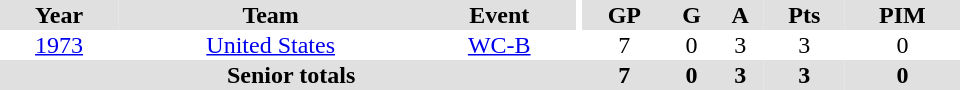<table border="0" cellpadding="1" cellspacing="0" ID="Table3" style="text-align:center; width:40em">
<tr bgcolor="#e0e0e0">
<th>Year</th>
<th>Team</th>
<th>Event</th>
<th rowspan="102" bgcolor="#ffffff"></th>
<th>GP</th>
<th>G</th>
<th>A</th>
<th>Pts</th>
<th>PIM</th>
</tr>
<tr>
<td><a href='#'>1973</a></td>
<td><a href='#'>United States</a></td>
<td><a href='#'>WC-B</a></td>
<td>7</td>
<td>0</td>
<td>3</td>
<td>3</td>
<td>0</td>
</tr>
<tr bgcolor="#e0e0e0">
<th colspan="4">Senior totals</th>
<th>7</th>
<th>0</th>
<th>3</th>
<th>3</th>
<th>0</th>
</tr>
</table>
